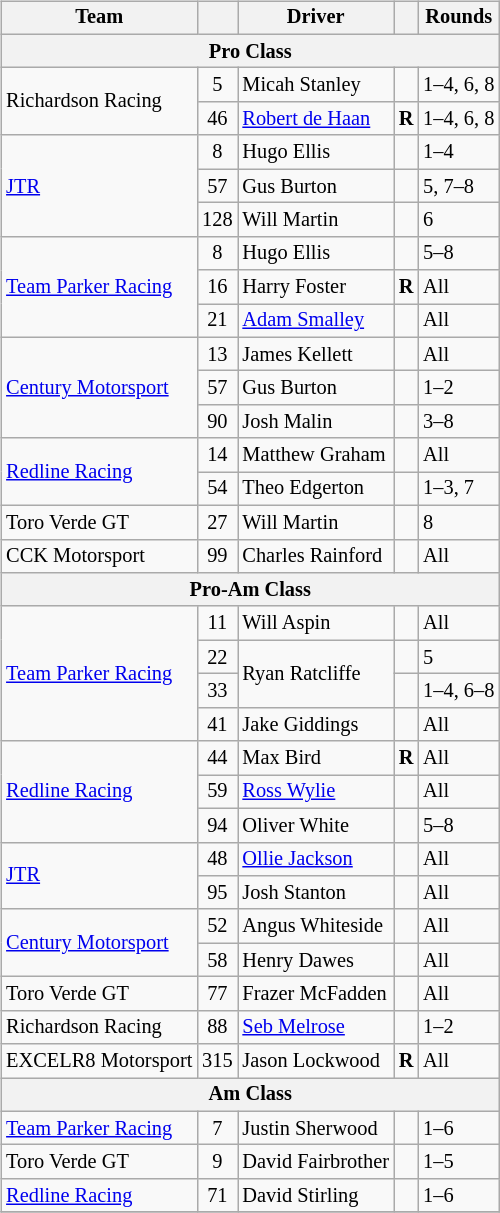<table>
<tr>
<td><br><table class="wikitable" style="font-size: 85%;">
<tr>
<th>Team</th>
<th></th>
<th>Driver</th>
<th></th>
<th>Rounds</th>
</tr>
<tr>
<th colspan=5>Pro Class</th>
</tr>
<tr>
<td rowspan=2>Richardson Racing</td>
<td align=center>5</td>
<td> Micah Stanley</td>
<td></td>
<td>1–4, 6, 8</td>
</tr>
<tr>
<td align=center>46</td>
<td> <a href='#'>Robert de Haan</a></td>
<td align=center><strong><span>R</span></strong></td>
<td>1–4, 6, 8</td>
</tr>
<tr>
<td rowspan="3"><a href='#'>JTR</a></td>
<td align=center>8</td>
<td> Hugo Ellis</td>
<td></td>
<td>1–4</td>
</tr>
<tr>
<td align="center">57</td>
<td> Gus Burton</td>
<td></td>
<td>5, 7–8</td>
</tr>
<tr>
<td align="center">128</td>
<td> Will Martin</td>
<td></td>
<td>6</td>
</tr>
<tr>
<td rowspan="3"><a href='#'>Team Parker Racing</a></td>
<td align="center">8</td>
<td> Hugo Ellis</td>
<td></td>
<td>5–8</td>
</tr>
<tr>
<td align="center">16</td>
<td> Harry Foster</td>
<td><strong><span>R</span></strong></td>
<td>All</td>
</tr>
<tr>
<td align="center">21</td>
<td> <a href='#'>Adam Smalley</a></td>
<td></td>
<td>All</td>
</tr>
<tr>
<td rowspan="3"><a href='#'>Century Motorsport</a></td>
<td align="center">13</td>
<td> James Kellett</td>
<td></td>
<td>All</td>
</tr>
<tr>
<td align=center>57</td>
<td> Gus Burton</td>
<td></td>
<td>1–2</td>
</tr>
<tr>
<td align="center">90</td>
<td> Josh Malin</td>
<td></td>
<td>3–8</td>
</tr>
<tr>
<td rowspan="2"><a href='#'>Redline Racing</a></td>
<td align="center">14</td>
<td> Matthew Graham</td>
<td></td>
<td>All</td>
</tr>
<tr>
<td align="center">54</td>
<td> Theo Edgerton</td>
<td></td>
<td>1–3, 7</td>
</tr>
<tr>
<td>Toro Verde GT</td>
<td align="center">27</td>
<td> Will Martin</td>
<td></td>
<td>8</td>
</tr>
<tr>
<td>CCK Motorsport</td>
<td align="center">99</td>
<td> Charles Rainford</td>
<td></td>
<td>All</td>
</tr>
<tr>
<th colspan=5>Pro-Am Class</th>
</tr>
<tr>
<td rowspan="4"><a href='#'>Team Parker Racing</a></td>
<td align=center>11</td>
<td> Will Aspin</td>
<td></td>
<td>All</td>
</tr>
<tr>
<td align="center">22</td>
<td rowspan="2"> Ryan Ratcliffe</td>
<td></td>
<td>5</td>
</tr>
<tr>
<td align="center">33</td>
<td></td>
<td>1–4, 6–8</td>
</tr>
<tr>
<td align="center">41</td>
<td> Jake Giddings</td>
<td></td>
<td>All</td>
</tr>
<tr>
<td rowspan="3"><a href='#'>Redline Racing</a></td>
<td align="center">44</td>
<td> Max Bird</td>
<td align="center"><strong><span>R</span></strong></td>
<td>All</td>
</tr>
<tr>
<td align="center">59</td>
<td> <a href='#'>Ross Wylie</a></td>
<td></td>
<td>All</td>
</tr>
<tr>
<td align="center">94</td>
<td> Oliver White</td>
<td></td>
<td>5–8</td>
</tr>
<tr>
<td rowspan="2"><a href='#'>JTR</a></td>
<td align="center">48</td>
<td> <a href='#'>Ollie Jackson</a></td>
<td></td>
<td>All</td>
</tr>
<tr>
<td align="center">95</td>
<td> Josh Stanton</td>
<td></td>
<td>All</td>
</tr>
<tr>
<td rowspan="2"><a href='#'>Century Motorsport</a></td>
<td align="center">52</td>
<td> Angus Whiteside</td>
<td></td>
<td>All</td>
</tr>
<tr>
<td align="center">58</td>
<td> Henry Dawes</td>
<td></td>
<td>All</td>
</tr>
<tr>
<td>Toro Verde GT</td>
<td align="center">77</td>
<td> Frazer McFadden</td>
<td></td>
<td>All</td>
</tr>
<tr>
<td>Richardson Racing</td>
<td align=center>88</td>
<td> <a href='#'>Seb Melrose</a></td>
<td></td>
<td>1–2</td>
</tr>
<tr>
<td>EXCELR8 Motorsport</td>
<td align=center>315</td>
<td> Jason Lockwood</td>
<td align=center><strong><span>R</span></strong></td>
<td>All</td>
</tr>
<tr>
<th colspan=5>Am Class</th>
</tr>
<tr>
<td><a href='#'>Team Parker Racing</a></td>
<td align=center>7</td>
<td> Justin Sherwood</td>
<td></td>
<td>1–6</td>
</tr>
<tr>
<td>Toro Verde GT</td>
<td align="center">9</td>
<td> David Fairbrother</td>
<td></td>
<td>1–5</td>
</tr>
<tr>
<td><a href='#'>Redline Racing</a></td>
<td align=center>71</td>
<td> David Stirling</td>
<td></td>
<td>1–6</td>
</tr>
<tr>
</tr>
</table>
</td>
</tr>
</table>
